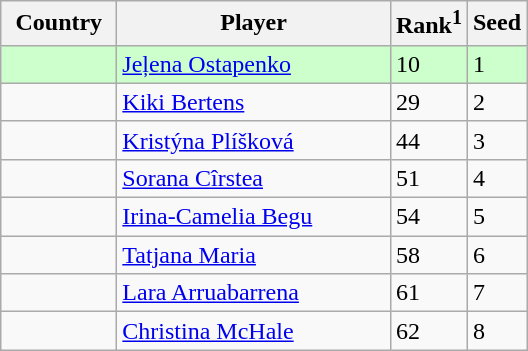<table class="sortable wikitable">
<tr>
<th width="70">Country</th>
<th width="175">Player</th>
<th>Rank<sup>1</sup></th>
<th>Seed</th>
</tr>
<tr style="background:#cfc;">
<td></td>
<td><a href='#'>Jeļena Ostapenko</a></td>
<td>10</td>
<td>1</td>
</tr>
<tr>
<td></td>
<td><a href='#'>Kiki Bertens</a></td>
<td>29</td>
<td>2</td>
</tr>
<tr>
<td></td>
<td><a href='#'>Kristýna Plíšková</a></td>
<td>44</td>
<td>3</td>
</tr>
<tr>
<td></td>
<td><a href='#'>Sorana Cîrstea</a></td>
<td>51</td>
<td>4</td>
</tr>
<tr>
<td></td>
<td><a href='#'>Irina-Camelia Begu</a></td>
<td>54</td>
<td>5</td>
</tr>
<tr>
<td></td>
<td><a href='#'>Tatjana Maria</a></td>
<td>58</td>
<td>6</td>
</tr>
<tr>
<td></td>
<td><a href='#'>Lara Arruabarrena</a></td>
<td>61</td>
<td>7</td>
</tr>
<tr>
<td></td>
<td><a href='#'>Christina McHale</a></td>
<td>62</td>
<td>8</td>
</tr>
</table>
